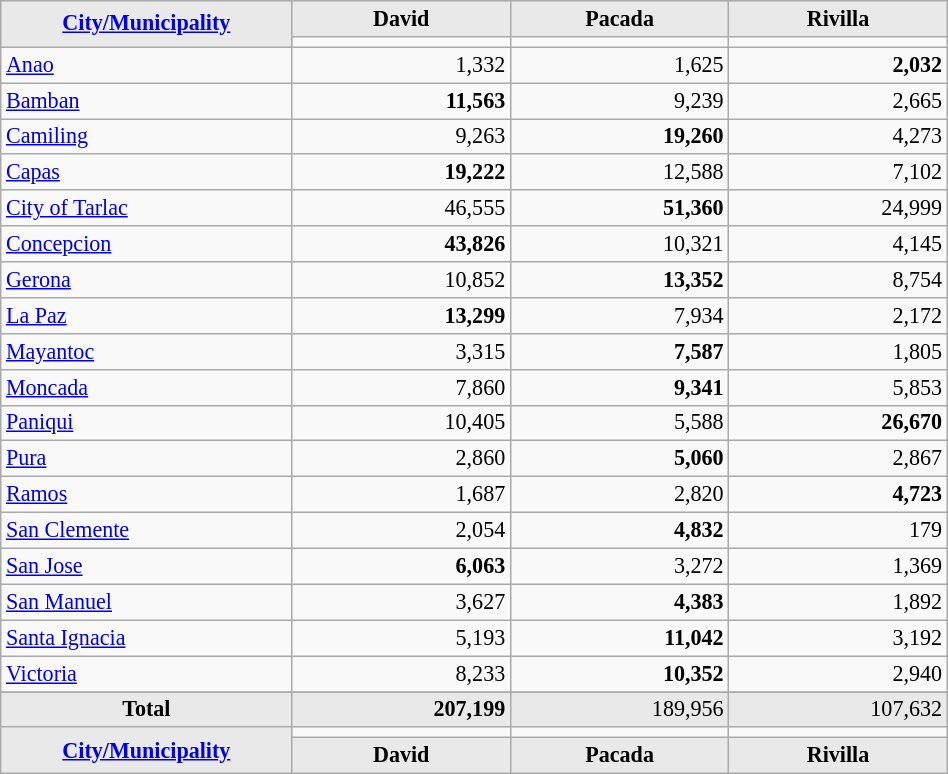<table class="wikitable" width=50% style="text-align:right; font-size:92%">
<tr bgcolor=#cccccc>
<th rowspan=2 style="background: #E9E9E9" width=20% align=left><a href='#'>City/Municipality</a></th>
<th style="background: #E9E9E9" width=15% align=center>David</th>
<th style="background: #E9E9E9" width=15% align=center>Pacada</th>
<th style="background: #E9E9E9" width=15% align=center>Rivilla</th>
</tr>
<tr>
<td></td>
<td></td>
<td></td>
</tr>
<tr>
<td align=left><a href='#'>Anao</a></td>
<td>1,332</td>
<td>1,625</td>
<td><strong>2,032</strong></td>
</tr>
<tr>
<td align=left><a href='#'>Bamban</a></td>
<td><strong>11,563</strong></td>
<td>9,239</td>
<td>2,665</td>
</tr>
<tr>
<td align=left><a href='#'>Camiling</a></td>
<td>9,263</td>
<td><strong>19,260</strong></td>
<td>4,273</td>
</tr>
<tr>
<td align=left><a href='#'>Capas</a></td>
<td><strong>19,222</strong></td>
<td>12,588</td>
<td>7,102</td>
</tr>
<tr>
<td align=left><a href='#'>City of Tarlac</a></td>
<td>46,555</td>
<td><strong>51,360</strong></td>
<td>24,999</td>
</tr>
<tr>
<td align=left><a href='#'>Concepcion</a></td>
<td><strong>43,826</strong></td>
<td>10,321</td>
<td>4,145</td>
</tr>
<tr>
<td align=left><a href='#'>Gerona</a></td>
<td>10,852</td>
<td><strong>13,352</strong></td>
<td>8,754</td>
</tr>
<tr>
<td align=left><a href='#'>La Paz</a></td>
<td><strong>13,299</strong></td>
<td>7,934</td>
<td>2,172</td>
</tr>
<tr>
<td align=left><a href='#'>Mayantoc</a></td>
<td>3,315</td>
<td><strong>7,587</strong></td>
<td>1,805</td>
</tr>
<tr>
<td align=left><a href='#'>Moncada</a></td>
<td>7,860</td>
<td><strong>9,341</strong></td>
<td>5,853</td>
</tr>
<tr>
<td align=left><a href='#'>Paniqui</a></td>
<td>10,405</td>
<td>5,588</td>
<td><strong>26,670</strong></td>
</tr>
<tr>
<td align=left><a href='#'>Pura</a></td>
<td>2,860</td>
<td><strong>5,060</strong></td>
<td>2,867</td>
</tr>
<tr>
<td align=left><a href='#'>Ramos</a></td>
<td>1,687</td>
<td>2,820</td>
<td><strong>4,723</strong></td>
</tr>
<tr>
<td align=left><a href='#'>San Clemente</a></td>
<td>2,054</td>
<td><strong>4,832</strong></td>
<td>179</td>
</tr>
<tr>
<td align=left><a href='#'>San Jose</a></td>
<td><strong>6,063</strong></td>
<td>3,272</td>
<td>1,369</td>
</tr>
<tr>
<td align=left><a href='#'>San Manuel</a></td>
<td>3,627</td>
<td><strong>4,383</strong></td>
<td>1,892</td>
</tr>
<tr>
<td align=left><a href='#'>Santa Ignacia</a></td>
<td>5,193</td>
<td><strong>11,042</strong></td>
<td>3,192</td>
</tr>
<tr>
<td align=left><a href='#'>Victoria</a></td>
<td>8,233</td>
<td><strong>10,352</strong></td>
<td>2,940</td>
</tr>
<tr>
</tr>
<tr style="background:#E9E9E9">
<td align="center"><strong>Total</strong></td>
<td><strong>207,199</strong></td>
<td>189,956</td>
<td>107,632</td>
</tr>
<tr>
<th rowspan=2 style="background: #E9E9E9" width=20% align=left><a href='#'>City/Municipality</a></th>
<td></td>
<td></td>
<td></td>
</tr>
<tr bgcolor=#cccccc>
<th style="background: #E9E9E9" width=15% align=center>David</th>
<th style="background: #E9E9E9" width=15% align=center>Pacada</th>
<th style="background: #E9E9E9" width=15% align=center>Rivilla</th>
</tr>
</table>
